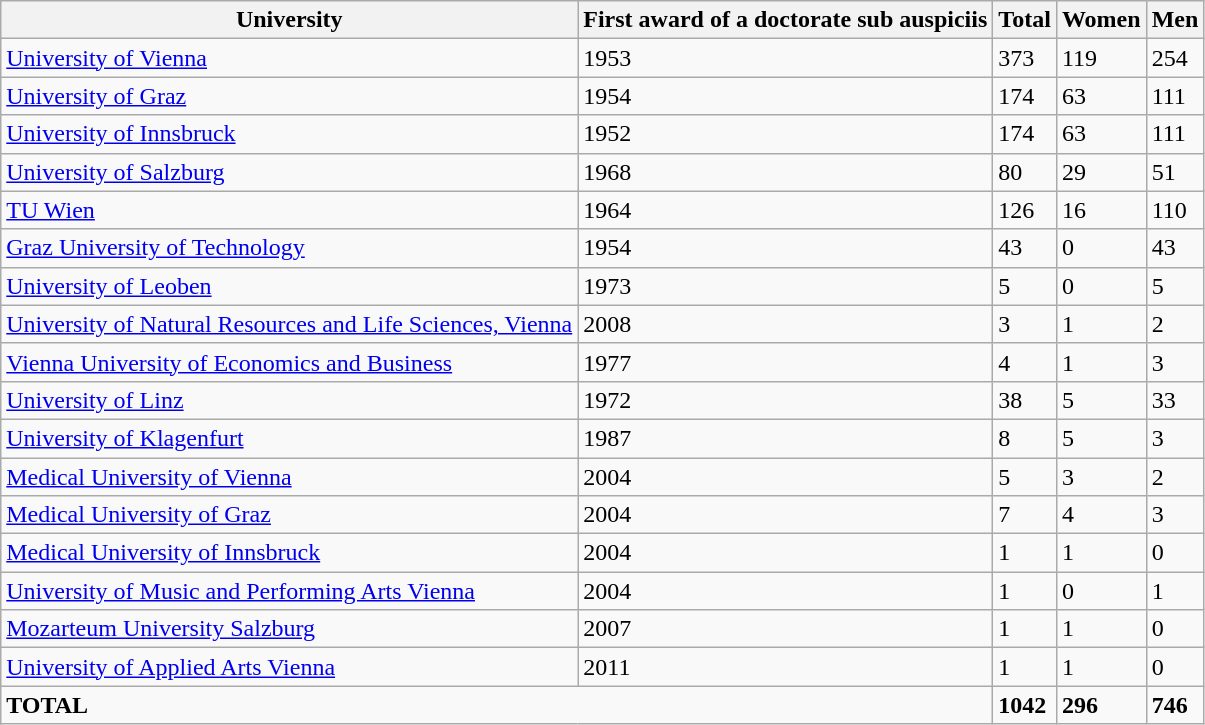<table class="wikitable">
<tr>
<th>University</th>
<th>First award of a doctorate sub auspiciis</th>
<th>Total</th>
<th>Women</th>
<th>Men</th>
</tr>
<tr>
<td><a href='#'>University of Vienna</a></td>
<td>1953</td>
<td>373</td>
<td>119</td>
<td>254</td>
</tr>
<tr>
<td><a href='#'>University of Graz</a></td>
<td>1954</td>
<td>174</td>
<td>63</td>
<td>111</td>
</tr>
<tr>
<td><a href='#'>University of Innsbruck</a></td>
<td>1952</td>
<td>174</td>
<td>63</td>
<td>111</td>
</tr>
<tr>
<td><a href='#'>University of Salzburg</a></td>
<td>1968</td>
<td>80</td>
<td>29</td>
<td>51</td>
</tr>
<tr>
<td><a href='#'>TU Wien</a></td>
<td>1964</td>
<td>126</td>
<td>16</td>
<td>110</td>
</tr>
<tr>
<td><a href='#'>Graz University of Technology</a></td>
<td>1954</td>
<td>43</td>
<td>0</td>
<td>43</td>
</tr>
<tr>
<td><a href='#'>University of Leoben</a></td>
<td>1973</td>
<td>5</td>
<td>0</td>
<td>5</td>
</tr>
<tr>
<td><a href='#'>University of Natural Resources and Life Sciences, Vienna</a></td>
<td>2008</td>
<td>3</td>
<td>1</td>
<td>2</td>
</tr>
<tr>
<td><a href='#'>Vienna University of Economics and Business</a></td>
<td>1977</td>
<td>4</td>
<td>1</td>
<td>3</td>
</tr>
<tr>
<td><a href='#'>University of Linz</a></td>
<td>1972</td>
<td>38</td>
<td>5</td>
<td>33</td>
</tr>
<tr>
<td><a href='#'>University of Klagenfurt</a></td>
<td>1987</td>
<td>8</td>
<td>5</td>
<td>3</td>
</tr>
<tr>
<td><a href='#'>Medical University of Vienna</a></td>
<td>2004</td>
<td>5</td>
<td>3</td>
<td>2</td>
</tr>
<tr>
<td><a href='#'>Medical University of Graz</a></td>
<td>2004</td>
<td>7</td>
<td>4</td>
<td>3</td>
</tr>
<tr>
<td><a href='#'>Medical University of Innsbruck</a></td>
<td>2004</td>
<td>1</td>
<td>1</td>
<td>0</td>
</tr>
<tr>
<td><a href='#'>University of Music and Performing Arts Vienna</a></td>
<td>2004</td>
<td>1</td>
<td>0</td>
<td>1</td>
</tr>
<tr>
<td><a href='#'>Mozarteum University Salzburg</a></td>
<td>2007</td>
<td>1</td>
<td>1</td>
<td>0</td>
</tr>
<tr>
<td><a href='#'>University of Applied Arts Vienna</a></td>
<td>2011</td>
<td>1</td>
<td>1</td>
<td>0</td>
</tr>
<tr>
<td colspan="2"><strong>TOTAL</strong></td>
<td><strong>1042</strong></td>
<td><strong>296</strong></td>
<td><strong>746</strong></td>
</tr>
</table>
